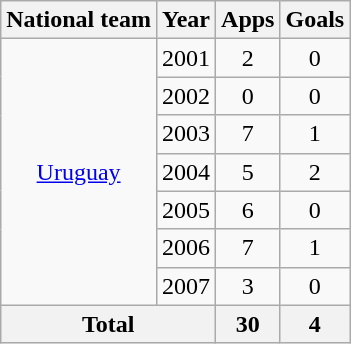<table class="wikitable" style="text-align:center">
<tr>
<th>National team</th>
<th>Year</th>
<th>Apps</th>
<th>Goals</th>
</tr>
<tr>
<td rowspan="7"><a href='#'>Uruguay</a></td>
<td>2001</td>
<td>2</td>
<td>0</td>
</tr>
<tr>
<td>2002</td>
<td>0</td>
<td>0</td>
</tr>
<tr>
<td>2003</td>
<td>7</td>
<td>1</td>
</tr>
<tr>
<td>2004</td>
<td>5</td>
<td>2</td>
</tr>
<tr>
<td>2005</td>
<td>6</td>
<td>0</td>
</tr>
<tr>
<td>2006</td>
<td>7</td>
<td>1</td>
</tr>
<tr>
<td>2007</td>
<td>3</td>
<td>0</td>
</tr>
<tr>
<th colspan="2">Total</th>
<th>30</th>
<th>4</th>
</tr>
</table>
